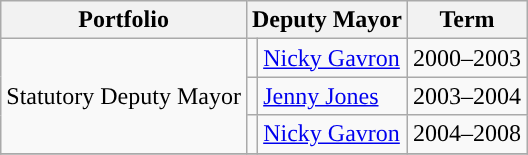<table class="wikitable mw-collapsible">
<tr>
<th>Portfolio</th>
<th colspan=2>Deputy Mayor</th>
<th>Term</th>
</tr>
<tr>
<td rowspan=3>Statutory Deputy Mayor</td>
<td style="background-color: "></td>
<td><a href='#'>Nicky Gavron</a> </td>
<td>2000–2003</td>
</tr>
<tr>
<td style="background-color: "></td>
<td><a href='#'>Jenny Jones</a> </td>
<td>2003–2004</td>
</tr>
<tr>
<td style="background-color: "></td>
<td><a href='#'>Nicky Gavron</a> </td>
<td>2004–2008</td>
</tr>
<tr>
</tr>
</table>
